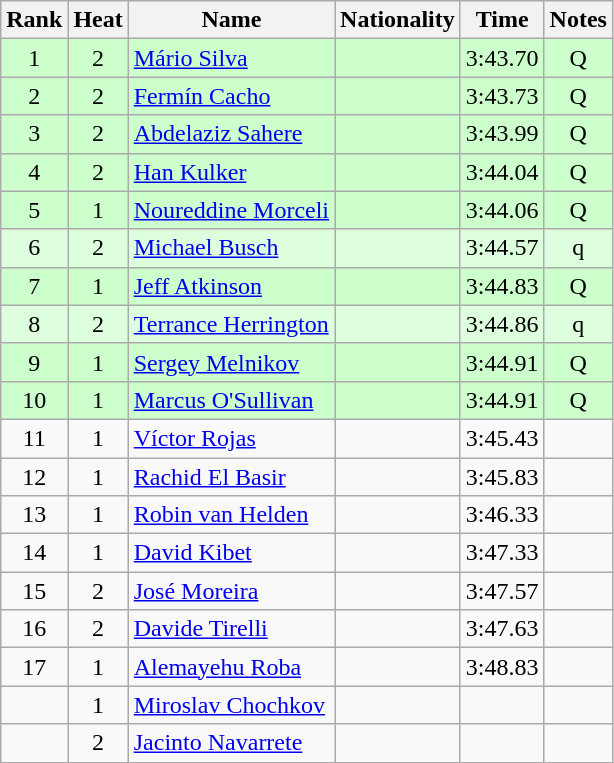<table class="wikitable sortable" style="text-align:center">
<tr>
<th>Rank</th>
<th>Heat</th>
<th>Name</th>
<th>Nationality</th>
<th>Time</th>
<th>Notes</th>
</tr>
<tr bgcolor=ccffcc>
<td>1</td>
<td>2</td>
<td align="left"><a href='#'>Mário Silva</a></td>
<td align=left></td>
<td>3:43.70</td>
<td>Q</td>
</tr>
<tr bgcolor=ccffcc>
<td>2</td>
<td>2</td>
<td align="left"><a href='#'>Fermín Cacho</a></td>
<td align=left></td>
<td>3:43.73</td>
<td>Q</td>
</tr>
<tr bgcolor=ccffcc>
<td>3</td>
<td>2</td>
<td align="left"><a href='#'>Abdelaziz Sahere</a></td>
<td align=left></td>
<td>3:43.99</td>
<td>Q</td>
</tr>
<tr bgcolor=ccffcc>
<td>4</td>
<td>2</td>
<td align="left"><a href='#'>Han Kulker</a></td>
<td align=left></td>
<td>3:44.04</td>
<td>Q</td>
</tr>
<tr bgcolor=ccffcc>
<td>5</td>
<td>1</td>
<td align="left"><a href='#'>Noureddine Morceli</a></td>
<td align=left></td>
<td>3:44.06</td>
<td>Q</td>
</tr>
<tr bgcolor=ddffdd>
<td>6</td>
<td>2</td>
<td align="left"><a href='#'>Michael Busch</a></td>
<td align=left></td>
<td>3:44.57</td>
<td>q</td>
</tr>
<tr bgcolor=ccffcc>
<td>7</td>
<td>1</td>
<td align="left"><a href='#'>Jeff Atkinson</a></td>
<td align=left></td>
<td>3:44.83</td>
<td>Q</td>
</tr>
<tr bgcolor=ddffdd>
<td>8</td>
<td>2</td>
<td align="left"><a href='#'>Terrance Herrington</a></td>
<td align=left></td>
<td>3:44.86</td>
<td>q</td>
</tr>
<tr bgcolor=ccffcc>
<td>9</td>
<td>1</td>
<td align="left"><a href='#'>Sergey Melnikov</a></td>
<td align=left></td>
<td>3:44.91</td>
<td>Q</td>
</tr>
<tr bgcolor=ccffcc>
<td>10</td>
<td>1</td>
<td align="left"><a href='#'>Marcus O'Sullivan</a></td>
<td align=left></td>
<td>3:44.91</td>
<td>Q</td>
</tr>
<tr>
<td>11</td>
<td>1</td>
<td align="left"><a href='#'>Víctor Rojas</a></td>
<td align=left></td>
<td>3:45.43</td>
<td></td>
</tr>
<tr>
<td>12</td>
<td>1</td>
<td align="left"><a href='#'>Rachid El Basir</a></td>
<td align=left></td>
<td>3:45.83</td>
<td></td>
</tr>
<tr>
<td>13</td>
<td>1</td>
<td align="left"><a href='#'>Robin van Helden</a></td>
<td align=left></td>
<td>3:46.33</td>
<td></td>
</tr>
<tr>
<td>14</td>
<td>1</td>
<td align="left"><a href='#'>David Kibet</a></td>
<td align=left></td>
<td>3:47.33</td>
<td></td>
</tr>
<tr>
<td>15</td>
<td>2</td>
<td align="left"><a href='#'>José Moreira</a></td>
<td align=left></td>
<td>3:47.57</td>
<td></td>
</tr>
<tr>
<td>16</td>
<td>2</td>
<td align="left"><a href='#'>Davide Tirelli</a></td>
<td align=left></td>
<td>3:47.63</td>
<td></td>
</tr>
<tr>
<td>17</td>
<td>1</td>
<td align="left"><a href='#'>Alemayehu Roba</a></td>
<td align=left></td>
<td>3:48.83</td>
<td></td>
</tr>
<tr>
<td></td>
<td>1</td>
<td align="left"><a href='#'>Miroslav Chochkov</a></td>
<td align=left></td>
<td></td>
<td></td>
</tr>
<tr>
<td></td>
<td>2</td>
<td align="left"><a href='#'>Jacinto Navarrete</a></td>
<td align=left></td>
<td></td>
<td></td>
</tr>
</table>
